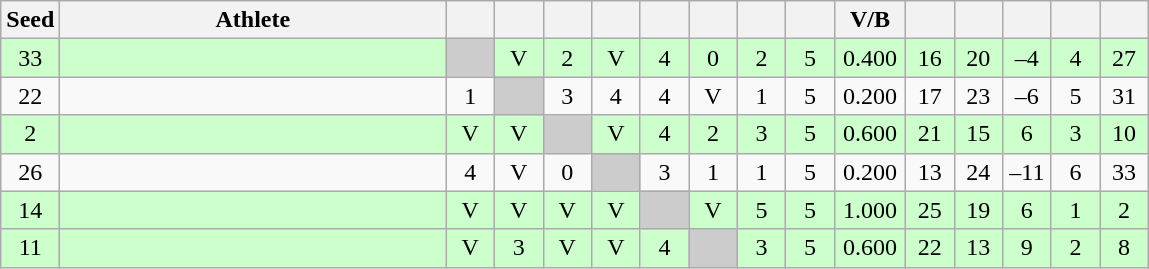<table class="wikitable" style="text-align:center">
<tr>
<th width="25">Seed</th>
<th width="250">Athlete</th>
<th width="25"></th>
<th width="25"></th>
<th width="25"></th>
<th width="25"></th>
<th width="25"></th>
<th width="25"></th>
<th width="25"></th>
<th width="25"></th>
<th width="40">V/B</th>
<th width="25"></th>
<th width="25"></th>
<th width="25"></th>
<th width="25"></th>
<th width="25"></th>
</tr>
<tr bgcolor=ccffcc>
<td>33</td>
<td align=left></td>
<td bgcolor="#cccccc"></td>
<td>V</td>
<td>2</td>
<td>V</td>
<td>4</td>
<td>0</td>
<td>2</td>
<td>5</td>
<td>0.400</td>
<td>16</td>
<td>20</td>
<td>–4</td>
<td>4</td>
<td>27</td>
</tr>
<tr>
<td>22</td>
<td align=left></td>
<td>1</td>
<td bgcolor="#cccccc"></td>
<td>3</td>
<td>4</td>
<td>4</td>
<td>V</td>
<td>1</td>
<td>5</td>
<td>0.200</td>
<td>17</td>
<td>23</td>
<td>–6</td>
<td>5</td>
<td>31</td>
</tr>
<tr bgcolor=ccffcc>
<td>2</td>
<td align=left></td>
<td>V</td>
<td>V</td>
<td bgcolor="#cccccc"></td>
<td>V</td>
<td>4</td>
<td>2</td>
<td>3</td>
<td>5</td>
<td>0.600</td>
<td>21</td>
<td>15</td>
<td>6</td>
<td>3</td>
<td>10</td>
</tr>
<tr>
<td>26</td>
<td align=left></td>
<td>4</td>
<td>V</td>
<td>0</td>
<td bgcolor="#cccccc"></td>
<td>3</td>
<td>1</td>
<td>1</td>
<td>5</td>
<td>0.200</td>
<td>13</td>
<td>24</td>
<td>–11</td>
<td>6</td>
<td>33</td>
</tr>
<tr bgcolor=ccffcc>
<td>14</td>
<td align=left></td>
<td>V</td>
<td>V</td>
<td>V</td>
<td>V</td>
<td bgcolor="#cccccc"></td>
<td>V</td>
<td>5</td>
<td>5</td>
<td>1.000</td>
<td>25</td>
<td>19</td>
<td>6</td>
<td>1</td>
<td>2</td>
</tr>
<tr bgcolor=ccffcc>
<td>11</td>
<td align=left></td>
<td>V</td>
<td>3</td>
<td>V</td>
<td>V</td>
<td>4</td>
<td bgcolor="#cccccc"></td>
<td>3</td>
<td>5</td>
<td>0.600</td>
<td>22</td>
<td>13</td>
<td>9</td>
<td>2</td>
<td>8</td>
</tr>
</table>
